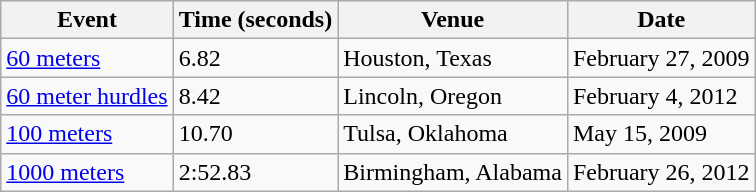<table class="wikitable">
<tr>
<th>Event</th>
<th>Time (seconds)</th>
<th>Venue</th>
<th>Date</th>
</tr>
<tr>
<td><a href='#'>60 meters</a></td>
<td>6.82</td>
<td>Houston, Texas</td>
<td>February 27, 2009</td>
</tr>
<tr>
<td><a href='#'>60 meter hurdles</a></td>
<td>8.42</td>
<td>Lincoln, Oregon</td>
<td>February 4, 2012</td>
</tr>
<tr>
<td><a href='#'>100 meters</a></td>
<td>10.70</td>
<td>Tulsa, Oklahoma</td>
<td>May 15, 2009</td>
</tr>
<tr>
<td><a href='#'>1000 meters</a></td>
<td>2:52.83</td>
<td>Birmingham, Alabama</td>
<td>February 26, 2012</td>
</tr>
</table>
